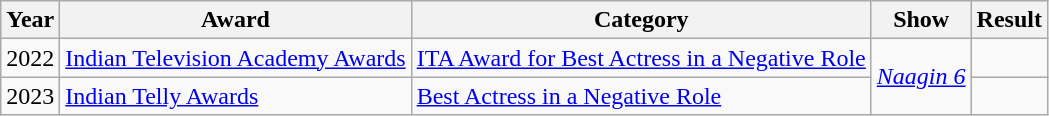<table class="wikitable sortable">
<tr>
<th>Year</th>
<th>Award</th>
<th>Category</th>
<th>Show</th>
<th>Result</th>
</tr>
<tr>
<td>2022</td>
<td><a href='#'>Indian Television Academy Awards</a></td>
<td><a href='#'>ITA Award for Best Actress in a Negative Role</a></td>
<td rowspan=2><em><a href='#'>Naagin 6</a></em></td>
<td></td>
</tr>
<tr>
<td>2023</td>
<td><a href='#'>Indian Telly Awards</a></td>
<td><a href='#'>Best Actress in a Negative Role</a></td>
<td></td>
</tr>
</table>
